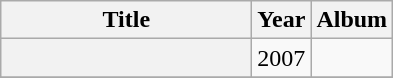<table class="wikitable plainrowheaders" style="text-align:center;">
<tr>
<th scope="col" style="width:10em;">Title</th>
<th scope="col">Year</th>
<th scope="col">Album</th>
</tr>
<tr>
<th scope="row"></th>
<td>2007</td>
<td></td>
</tr>
<tr>
</tr>
</table>
